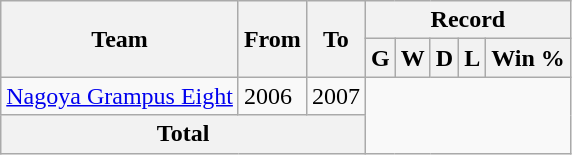<table class="wikitable" style="text-align: center">
<tr>
<th rowspan="2">Team</th>
<th rowspan="2">From</th>
<th rowspan="2">To</th>
<th colspan="5">Record</th>
</tr>
<tr>
<th>G</th>
<th>W</th>
<th>D</th>
<th>L</th>
<th>Win %</th>
</tr>
<tr>
<td align="left"><a href='#'>Nagoya Grampus Eight</a></td>
<td align="left">2006</td>
<td align="left">2007<br></td>
</tr>
<tr>
<th colspan="3">Total<br></th>
</tr>
</table>
